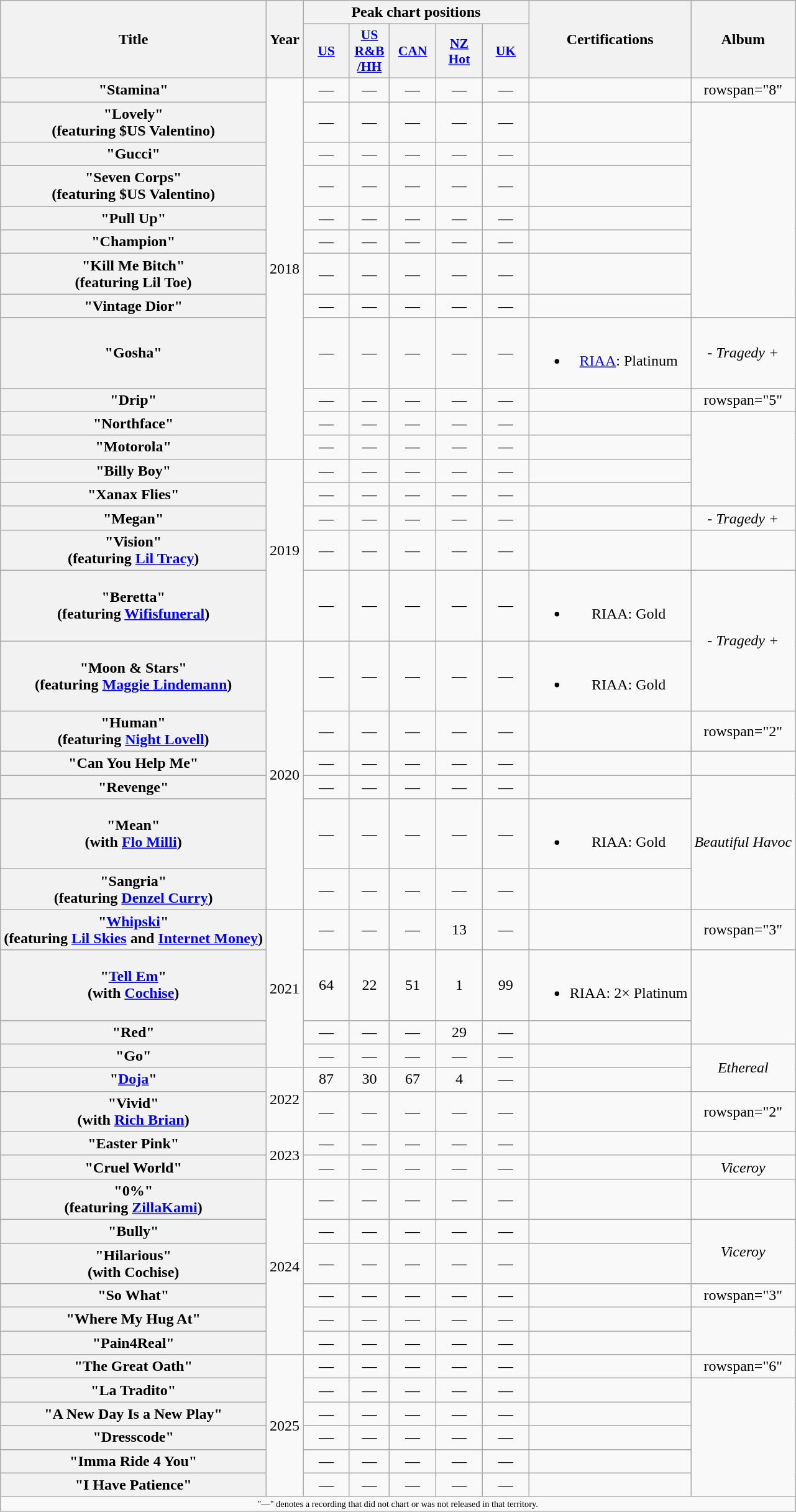<table class="wikitable plainrowheaders" style="text-align:center;">
<tr>
<th scope="col" rowspan="2">Title</th>
<th scope="col" rowspan="2">Year</th>
<th colspan="5">Peak chart positions</th>
<th scope="col" rowspan="2">Certifications</th>
<th scope="col" rowspan="2">Album</th>
</tr>
<tr>
<th scope="col" style="width:3em;font-size:90%;"><a href='#'>US</a><br></th>
<th scope="col" style="width:2.5em;font-size:90%;"><a href='#'>US<br>R&B<br>/HH</a><br></th>
<th scope="col" style="width:3em;font-size:90%;"><a href='#'>CAN</a><br></th>
<th scope="col" style="width:3em;font-size:90%;"><a href='#'>NZ<br>Hot</a><br></th>
<th scope="col" style="width:3em;font-size:90%;"><a href='#'>UK</a><br></th>
</tr>
<tr>
<th scope="row">"Stamina"</th>
<td rowspan="12">2018</td>
<td>—</td>
<td>—</td>
<td>—</td>
<td>—</td>
<td>—</td>
<td></td>
<td>rowspan="8" </td>
</tr>
<tr>
<th scope="row">"Lovely"<br><span>(featuring $US Valentino)</span></th>
<td>—</td>
<td>—</td>
<td>—</td>
<td>—</td>
<td>—</td>
<td></td>
</tr>
<tr>
<th scope="row">"Gucci"</th>
<td>—</td>
<td>—</td>
<td>—</td>
<td>—</td>
<td>—</td>
<td></td>
</tr>
<tr>
<th scope="row">"Seven Corps"<br><span>(featuring $US Valentino)</span></th>
<td>—</td>
<td>—</td>
<td>—</td>
<td>—</td>
<td>—</td>
<td></td>
</tr>
<tr>
<th scope="row">"Pull Up"</th>
<td>—</td>
<td>—</td>
<td>—</td>
<td>—</td>
<td>—</td>
<td></td>
</tr>
<tr>
<th scope="row">"Champion"</th>
<td>—</td>
<td>—</td>
<td>—</td>
<td>—</td>
<td>—</td>
<td></td>
</tr>
<tr>
<th scope="row">"Kill Me Bitch"<br><span>(featuring Lil Toe)</span></th>
<td>—</td>
<td>—</td>
<td>—</td>
<td>—</td>
<td>—</td>
<td></td>
</tr>
<tr>
<th scope="row">"Vintage Dior"</th>
<td>—</td>
<td>—</td>
<td>—</td>
<td>—</td>
<td>—</td>
<td></td>
</tr>
<tr>
<th scope="row">"Gosha"</th>
<td>—</td>
<td>—</td>
<td>—</td>
<td>—</td>
<td>—</td>
<td><br><ul><li><a href='#'>RIAA</a>: Platinum</li></ul></td>
<td><em>- Tragedy +</em></td>
</tr>
<tr>
<th scope="row">"Drip"</th>
<td>—</td>
<td>—</td>
<td>—</td>
<td>—</td>
<td>—</td>
<td></td>
<td>rowspan="5" </td>
</tr>
<tr>
<th scope="row">"Northface"</th>
<td>—</td>
<td>—</td>
<td>—</td>
<td>—</td>
<td>—</td>
<td></td>
</tr>
<tr>
<th scope="row">"Motorola"</th>
<td>—</td>
<td>—</td>
<td>—</td>
<td>—</td>
<td>—</td>
<td></td>
</tr>
<tr>
<th scope="row">"Billy Boy"</th>
<td rowspan="5">2019</td>
<td>—</td>
<td>—</td>
<td>—</td>
<td>—</td>
<td>—</td>
<td></td>
</tr>
<tr>
<th scope="row">"Xanax Flies"</th>
<td>—</td>
<td>—</td>
<td>—</td>
<td>—</td>
<td>—</td>
<td></td>
</tr>
<tr>
<th scope="row">"Megan"</th>
<td>—</td>
<td>—</td>
<td>—</td>
<td>—</td>
<td>—</td>
<td></td>
<td><em>- Tragedy +</em></td>
</tr>
<tr>
<th scope="row">"Vision"<br><span>(featuring <a href='#'>Lil Tracy</a>)</span></th>
<td>—</td>
<td>—</td>
<td>—</td>
<td>—</td>
<td>—</td>
<td></td>
<td></td>
</tr>
<tr>
<th scope="row">"Beretta"<br><span>(featuring <a href='#'>Wifisfuneral</a>)</span></th>
<td>—</td>
<td>—</td>
<td>—</td>
<td>—</td>
<td>—</td>
<td><br><ul><li>RIAA: Gold</li></ul></td>
<td rowspan="2"><em>- Tragedy +</em></td>
</tr>
<tr>
<th scope="row">"Moon & Stars"<br><span>(featuring <a href='#'>Maggie Lindemann</a>)</span></th>
<td rowspan="6">2020</td>
<td>—</td>
<td>—</td>
<td>—</td>
<td>—</td>
<td>—</td>
<td><br><ul><li>RIAA: Gold</li></ul></td>
</tr>
<tr>
<th scope="row">"Human"<br><span>(featuring <a href='#'>Night Lovell</a>)</span></th>
<td>—</td>
<td>—</td>
<td>—</td>
<td>—</td>
<td>—</td>
<td></td>
<td>rowspan="2" </td>
</tr>
<tr>
<th scope="row">"Can You Help Me"</th>
<td>—</td>
<td>—</td>
<td>—</td>
<td>—</td>
<td>—</td>
<td></td>
</tr>
<tr>
<th scope="row">"Revenge"</th>
<td>—</td>
<td>—</td>
<td>—</td>
<td>—</td>
<td>—</td>
<td></td>
<td rowspan="3"><em>Beautiful Havoc</em></td>
</tr>
<tr>
<th scope="row">"Mean"<br><span>(with <a href='#'>Flo Milli</a>)</span></th>
<td>—</td>
<td>—</td>
<td>—</td>
<td>—</td>
<td>—</td>
<td><br><ul><li>RIAA: Gold</li></ul></td>
</tr>
<tr>
<th scope="row">"Sangria"<br><span>(featuring <a href='#'>Denzel Curry</a>)</span></th>
<td>—</td>
<td>—</td>
<td>—</td>
<td>—</td>
<td>—</td>
<td></td>
</tr>
<tr>
<th scope="row">"<a href='#'>Whipski</a>"<br><span>(featuring <a href='#'>Lil Skies</a> and <a href='#'>Internet Money</a>)</span></th>
<td rowspan="4">2021</td>
<td>—</td>
<td>—</td>
<td>—</td>
<td>13</td>
<td>—</td>
<td></td>
<td>rowspan="3" </td>
</tr>
<tr>
<th scope="row">"<a href='#'>Tell Em</a>" <br><span>(with <a href='#'>Cochise</a>)</span></th>
<td>64</td>
<td>22</td>
<td>51</td>
<td>1</td>
<td>99</td>
<td><br><ul><li>RIAA: 2× Platinum</li></ul></td>
</tr>
<tr>
<th scope="row">"Red"</th>
<td>—</td>
<td>—</td>
<td>—</td>
<td>29</td>
<td>—</td>
<td></td>
</tr>
<tr>
<th scope="row">"Go"</th>
<td>—</td>
<td>—</td>
<td>—</td>
<td>—</td>
<td>—</td>
<td></td>
<td rowspan="2"><em>Ethereal</em></td>
</tr>
<tr>
<th scope="row">"<a href='#'>Doja</a>"<br></th>
<td rowspan="2">2022</td>
<td>87</td>
<td>30</td>
<td>67</td>
<td>4</td>
<td>—</td>
<td></td>
</tr>
<tr>
<th scope="row">"Vivid"<br><span>(with <a href='#'>Rich Brian</a>)</span></th>
<td>—</td>
<td>—</td>
<td>—</td>
<td>—</td>
<td>—</td>
<td></td>
<td>rowspan="2" </td>
</tr>
<tr>
<th scope="row">"Easter Pink"</th>
<td rowspan="2">2023</td>
<td>—</td>
<td>—</td>
<td>—</td>
<td>—</td>
<td>—</td>
<td></td>
</tr>
<tr>
<th scope="row">"Cruel World"</th>
<td>—</td>
<td>—</td>
<td>—</td>
<td>—</td>
<td>—</td>
<td></td>
<td><em>Viceroy</em></td>
</tr>
<tr>
<th scope="row">"0%"<br><span>(featuring <a href='#'>ZillaKami</a>)</span></th>
<td rowspan="6">2024</td>
<td>—</td>
<td>—</td>
<td>—</td>
<td>—</td>
<td>—</td>
<td></td>
<td></td>
</tr>
<tr>
<th scope="row">"Bully"</th>
<td>—</td>
<td>—</td>
<td>—</td>
<td>—</td>
<td>—</td>
<td></td>
<td rowspan="2"><em>Viceroy</em></td>
</tr>
<tr>
<th scope="row">"Hilarious"<br><span>(with Cochise)</span></th>
<td>—</td>
<td>—</td>
<td>—</td>
<td>—</td>
<td>—</td>
<td></td>
</tr>
<tr>
<th scope="row">"So What"</th>
<td>—</td>
<td>—</td>
<td>—</td>
<td>—</td>
<td>—</td>
<td></td>
<td>rowspan="3" </td>
</tr>
<tr>
<th scope="row">"Where My Hug At"</th>
<td>—</td>
<td>—</td>
<td>—</td>
<td>—</td>
<td>—</td>
<td></td>
</tr>
<tr>
<th scope="row">"Pain4Real"</th>
<td>—</td>
<td>—</td>
<td>—</td>
<td>—</td>
<td>—</td>
<td></td>
</tr>
<tr>
<th scope="row">"The Great Oath"</th>
<td rowspan="6">2025</td>
<td>—</td>
<td>—</td>
<td>—</td>
<td>—</td>
<td>—</td>
<td></td>
<td>rowspan="6" </td>
</tr>
<tr>
<th scope="row">"La Tradito"</th>
<td>—</td>
<td>—</td>
<td>—</td>
<td>—</td>
<td>—</td>
<td></td>
</tr>
<tr>
<th scope="row">"A New Day Is a New Play"</th>
<td>—</td>
<td>—</td>
<td>—</td>
<td>—</td>
<td>—</td>
<td></td>
</tr>
<tr>
<th scope="row">"Dresscode"</th>
<td>—</td>
<td>—</td>
<td>—</td>
<td>—</td>
<td>—</td>
<td></td>
</tr>
<tr>
<th scope="row">"Imma Ride 4 You"</th>
<td>—</td>
<td>—</td>
<td>—</td>
<td>—</td>
<td>—</td>
<td></td>
</tr>
<tr>
<th scope="row">"I Have Patience"</th>
<td>—</td>
<td>—</td>
<td>—</td>
<td>—</td>
<td>—</td>
<td></td>
</tr>
<tr>
<td style="font-size:60%" colspan="14">"—" denotes a recording that did not chart or was not released in that territory.</td>
</tr>
</table>
